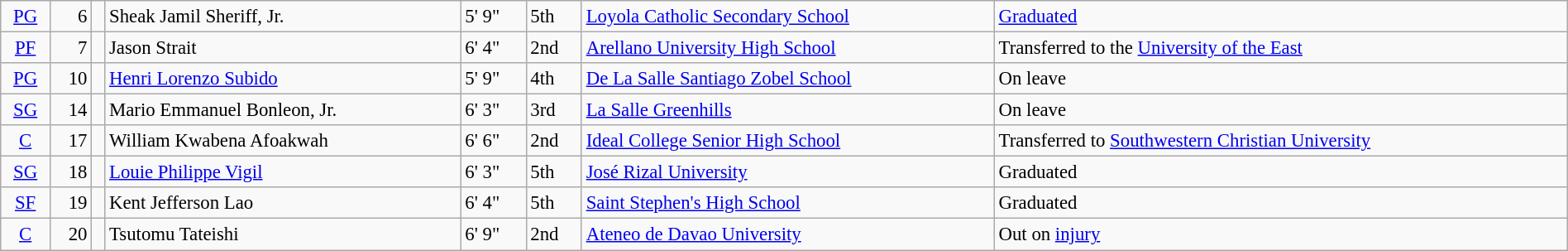<table class=wikitable width=100% style=font-size:95%>
<tr>
<td align=center><a href='#'>PG</a></td>
<td align=right>6</td>
<td></td>
<td>Sheak Jamil Sheriff, Jr.</td>
<td>5' 9"</td>
<td>5th</td>
<td><a href='#'>Loyola Catholic Secondary School</a></td>
<td><a href='#'>Graduated</a></td>
</tr>
<tr>
<td align=center><a href='#'>PF</a></td>
<td align=right>7</td>
<td></td>
<td>Jason Strait</td>
<td>6' 4"</td>
<td>2nd</td>
<td><a href='#'>Arellano University High School</a></td>
<td>Transferred to the <a href='#'>University of the East</a></td>
</tr>
<tr>
<td align=center><a href='#'>PG</a></td>
<td align=right>10</td>
<td></td>
<td><a href='#'>Henri Lorenzo Subido</a></td>
<td>5' 9"</td>
<td>4th</td>
<td><a href='#'>De La Salle Santiago Zobel School</a></td>
<td>On leave</td>
</tr>
<tr>
<td align=center><a href='#'>SG</a></td>
<td align=right>14</td>
<td></td>
<td>Mario Emmanuel Bonleon, Jr.</td>
<td>6' 3"</td>
<td>3rd</td>
<td><a href='#'>La Salle Greenhills</a></td>
<td>On leave</td>
</tr>
<tr>
<td align=center><a href='#'>C</a></td>
<td align=right>17</td>
<td></td>
<td>William Kwabena Afoakwah</td>
<td>6' 6"</td>
<td>2nd</td>
<td><a href='#'>Ideal College Senior High School</a></td>
<td>Transferred to <a href='#'>Southwestern Christian University</a></td>
</tr>
<tr>
<td align=center><a href='#'>SG</a></td>
<td align=right>18</td>
<td></td>
<td><a href='#'>Louie Philippe Vigil</a></td>
<td>6' 3"</td>
<td>5th</td>
<td><a href='#'>José Rizal University</a></td>
<td>Graduated</td>
</tr>
<tr>
<td align=center><a href='#'>SF</a></td>
<td align=right>19</td>
<td></td>
<td>Kent Jefferson Lao</td>
<td>6' 4"</td>
<td>5th</td>
<td><a href='#'>Saint Stephen's High School</a></td>
<td>Graduated</td>
</tr>
<tr>
<td align=center><a href='#'>C</a></td>
<td align=right>20</td>
<td></td>
<td>Tsutomu Tateishi</td>
<td>6' 9"</td>
<td>2nd</td>
<td><a href='#'>Ateneo de Davao University</a></td>
<td>Out on <a href='#'>injury</a></td>
</tr>
</table>
